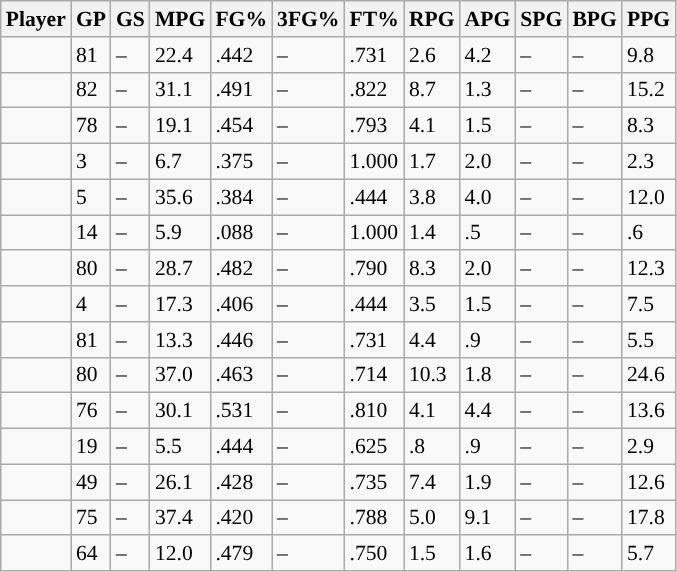<table class="wikitable sortable" style="font-size: 90%">
<tr>
<th>Player</th>
<th>GP</th>
<th>GS</th>
<th>MPG</th>
<th>FG%</th>
<th>3FG%</th>
<th>FT%</th>
<th>RPG</th>
<th>APG</th>
<th>SPG</th>
<th>BPG</th>
<th>PPG</th>
</tr>
<tr>
<td></td>
<td>81</td>
<td>–</td>
<td>22.4</td>
<td>.442</td>
<td>–</td>
<td>.731</td>
<td>2.6</td>
<td>4.2</td>
<td>–</td>
<td>–</td>
<td>9.8</td>
</tr>
<tr>
<td> </td>
<td>82</td>
<td>–</td>
<td>31.1</td>
<td>.491</td>
<td>–</td>
<td>.822</td>
<td>8.7</td>
<td>1.3</td>
<td>–</td>
<td>–</td>
<td>15.2</td>
</tr>
<tr>
<td> </td>
<td>78</td>
<td>–</td>
<td>19.1</td>
<td>.454</td>
<td>–</td>
<td>.793</td>
<td>4.1</td>
<td>1.5</td>
<td>–</td>
<td>–</td>
<td>8.3</td>
</tr>
<tr>
<td></td>
<td>3</td>
<td>–</td>
<td>6.7</td>
<td>.375</td>
<td>–</td>
<td>1.000</td>
<td>1.7</td>
<td>2.0</td>
<td>–</td>
<td>–</td>
<td>2.3</td>
</tr>
<tr>
<td> </td>
<td>5</td>
<td>–</td>
<td>35.6</td>
<td>.384</td>
<td>–</td>
<td>.444</td>
<td>3.8</td>
<td>4.0</td>
<td>–</td>
<td>–</td>
<td>12.0</td>
</tr>
<tr>
<td></td>
<td>14</td>
<td>–</td>
<td>5.9</td>
<td>.088</td>
<td>–</td>
<td>1.000</td>
<td>1.4</td>
<td>.5</td>
<td>–</td>
<td>–</td>
<td>.6</td>
</tr>
<tr>
<td></td>
<td>80</td>
<td>–</td>
<td>28.7</td>
<td>.482</td>
<td>–</td>
<td>.790</td>
<td>8.3</td>
<td>2.0</td>
<td>–</td>
<td>–</td>
<td>12.3</td>
</tr>
<tr>
<td> </td>
<td>4</td>
<td>–</td>
<td>17.3</td>
<td>.406</td>
<td>–</td>
<td>.444</td>
<td>3.5</td>
<td>1.5</td>
<td>–</td>
<td>–</td>
<td>7.5</td>
</tr>
<tr>
<td></td>
<td>81</td>
<td>–</td>
<td>13.3</td>
<td>.446</td>
<td>–</td>
<td>.731</td>
<td>4.4</td>
<td>.9</td>
<td>–</td>
<td>–</td>
<td>5.5</td>
</tr>
<tr>
<td></td>
<td>80</td>
<td>–</td>
<td>37.0</td>
<td>.463</td>
<td>–</td>
<td>.714</td>
<td>10.3</td>
<td>1.8</td>
<td>–</td>
<td>–</td>
<td>24.6</td>
</tr>
<tr>
<td> </td>
<td>76</td>
<td>–</td>
<td>30.1</td>
<td>.531</td>
<td>–</td>
<td>.810</td>
<td>4.1</td>
<td>4.4</td>
<td>–</td>
<td>–</td>
<td>13.6</td>
</tr>
<tr>
<td></td>
<td>19</td>
<td>–</td>
<td>5.5</td>
<td>.444</td>
<td>–</td>
<td>.625</td>
<td>.8</td>
<td>.9</td>
<td>–</td>
<td>–</td>
<td>2.9</td>
</tr>
<tr>
<td> </td>
<td>49</td>
<td>–</td>
<td>26.1</td>
<td>.428</td>
<td>–</td>
<td>.735</td>
<td>7.4</td>
<td>1.9</td>
<td>–</td>
<td>–</td>
<td>12.6</td>
</tr>
<tr>
<td> </td>
<td>75</td>
<td>–</td>
<td>37.4</td>
<td>.420</td>
<td>–</td>
<td>.788</td>
<td>5.0</td>
<td>9.1</td>
<td>–</td>
<td>–</td>
<td>17.8</td>
</tr>
<tr>
<td></td>
<td>64</td>
<td>–</td>
<td>12.0</td>
<td>.479</td>
<td>–</td>
<td>.750</td>
<td>1.5</td>
<td>1.6</td>
<td>–</td>
<td>–</td>
<td>5.7</td>
</tr>
</table>
